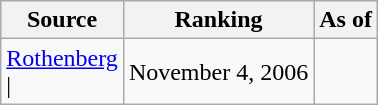<table class="wikitable" style="text-align:center">
<tr>
<th>Source</th>
<th>Ranking</th>
<th>As of</th>
</tr>
<tr>
<td align=left><a href='#'>Rothenberg</a><br>| </td>
<td>November 4, 2006</td>
</tr>
</table>
